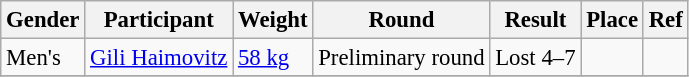<table class="wikitable" style="font-size: 95%;">
<tr>
<th>Gender</th>
<th>Participant</th>
<th>Weight</th>
<th>Round</th>
<th>Result</th>
<th>Place</th>
<th>Ref</th>
</tr>
<tr>
<td>Men's</td>
<td><a href='#'>Gili Haimovitz</a></td>
<td><a href='#'>58 kg</a></td>
<td>Preliminary  round</td>
<td>Lost 4–7</td>
<td></td>
<td></td>
</tr>
<tr>
</tr>
</table>
